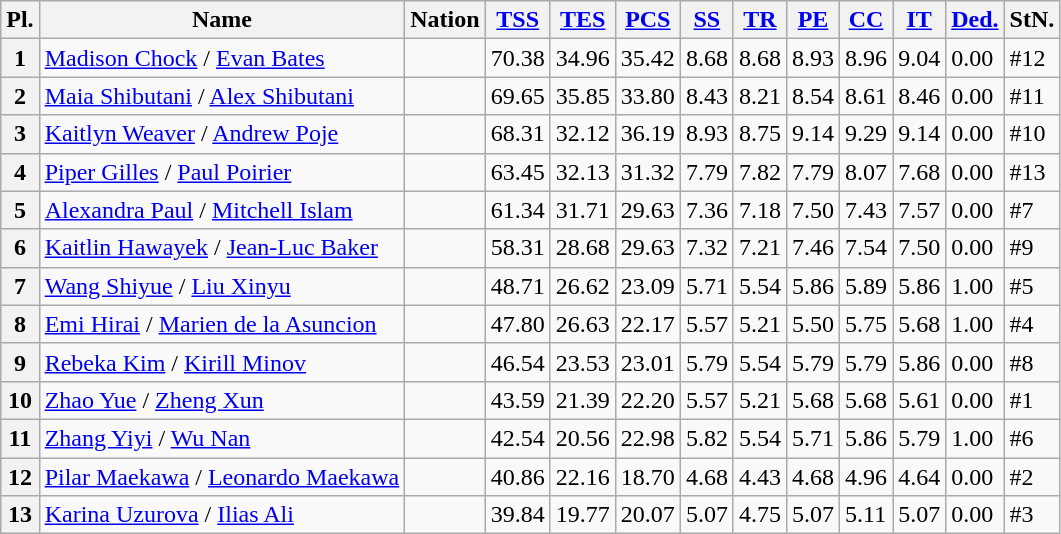<table class="wikitable sortable">
<tr>
<th>Pl.</th>
<th>Name</th>
<th>Nation</th>
<th><a href='#'>TSS</a></th>
<th><a href='#'>TES</a></th>
<th><a href='#'>PCS</a></th>
<th><a href='#'>SS</a></th>
<th><a href='#'>TR</a></th>
<th><a href='#'>PE</a></th>
<th><a href='#'>CC</a></th>
<th><a href='#'>IT</a></th>
<th><a href='#'>Ded.</a></th>
<th>StN.</th>
</tr>
<tr>
<th>1</th>
<td><a href='#'>Madison Chock</a> / <a href='#'>Evan Bates</a></td>
<td></td>
<td>70.38</td>
<td>34.96</td>
<td>35.42</td>
<td>8.68</td>
<td>8.68</td>
<td>8.93</td>
<td>8.96</td>
<td>9.04</td>
<td>0.00</td>
<td>#12</td>
</tr>
<tr>
<th>2</th>
<td><a href='#'>Maia Shibutani</a> / <a href='#'>Alex Shibutani</a></td>
<td></td>
<td>69.65</td>
<td>35.85</td>
<td>33.80</td>
<td>8.43</td>
<td>8.21</td>
<td>8.54</td>
<td>8.61</td>
<td>8.46</td>
<td>0.00</td>
<td>#11</td>
</tr>
<tr>
<th>3</th>
<td><a href='#'>Kaitlyn Weaver</a> / <a href='#'>Andrew Poje</a></td>
<td></td>
<td>68.31</td>
<td>32.12</td>
<td>36.19</td>
<td>8.93</td>
<td>8.75</td>
<td>9.14</td>
<td>9.29</td>
<td>9.14</td>
<td>0.00</td>
<td>#10</td>
</tr>
<tr>
<th>4</th>
<td><a href='#'>Piper Gilles</a> / <a href='#'>Paul Poirier</a></td>
<td></td>
<td>63.45</td>
<td>32.13</td>
<td>31.32</td>
<td>7.79</td>
<td>7.82</td>
<td>7.79</td>
<td>8.07</td>
<td>7.68</td>
<td>0.00</td>
<td>#13</td>
</tr>
<tr>
<th>5</th>
<td><a href='#'>Alexandra Paul</a> / <a href='#'>Mitchell Islam</a></td>
<td></td>
<td>61.34</td>
<td>31.71</td>
<td>29.63</td>
<td>7.36</td>
<td>7.18</td>
<td>7.50</td>
<td>7.43</td>
<td>7.57</td>
<td>0.00</td>
<td>#7</td>
</tr>
<tr>
<th>6</th>
<td><a href='#'>Kaitlin Hawayek</a> / <a href='#'>Jean-Luc Baker</a></td>
<td></td>
<td>58.31</td>
<td>28.68</td>
<td>29.63</td>
<td>7.32</td>
<td>7.21</td>
<td>7.46</td>
<td>7.54</td>
<td>7.50</td>
<td>0.00</td>
<td>#9</td>
</tr>
<tr>
<th>7</th>
<td><a href='#'>Wang Shiyue</a> / <a href='#'>Liu Xinyu</a></td>
<td></td>
<td>48.71</td>
<td>26.62</td>
<td>23.09</td>
<td>5.71</td>
<td>5.54</td>
<td>5.86</td>
<td>5.89</td>
<td>5.86</td>
<td>1.00</td>
<td>#5</td>
</tr>
<tr>
<th>8</th>
<td><a href='#'>Emi Hirai</a> / <a href='#'>Marien de la Asuncion</a></td>
<td></td>
<td>47.80</td>
<td>26.63</td>
<td>22.17</td>
<td>5.57</td>
<td>5.21</td>
<td>5.50</td>
<td>5.75</td>
<td>5.68</td>
<td>1.00</td>
<td>#4</td>
</tr>
<tr>
<th>9</th>
<td><a href='#'>Rebeka Kim</a> / <a href='#'>Kirill Minov</a></td>
<td></td>
<td>46.54</td>
<td>23.53</td>
<td>23.01</td>
<td>5.79</td>
<td>5.54</td>
<td>5.79</td>
<td>5.79</td>
<td>5.86</td>
<td>0.00</td>
<td>#8</td>
</tr>
<tr>
<th>10</th>
<td><a href='#'>Zhao Yue</a> / <a href='#'>Zheng Xun</a></td>
<td></td>
<td>43.59</td>
<td>21.39</td>
<td>22.20</td>
<td>5.57</td>
<td>5.21</td>
<td>5.68</td>
<td>5.68</td>
<td>5.61</td>
<td>0.00</td>
<td>#1</td>
</tr>
<tr>
<th>11</th>
<td><a href='#'>Zhang Yiyi</a> / <a href='#'>Wu Nan</a></td>
<td></td>
<td>42.54</td>
<td>20.56</td>
<td>22.98</td>
<td>5.82</td>
<td>5.54</td>
<td>5.71</td>
<td>5.86</td>
<td>5.79</td>
<td>1.00</td>
<td>#6</td>
</tr>
<tr>
<th>12</th>
<td><a href='#'>Pilar Maekawa</a> / <a href='#'>Leonardo Maekawa</a></td>
<td></td>
<td>40.86</td>
<td>22.16</td>
<td>18.70</td>
<td>4.68</td>
<td>4.43</td>
<td>4.68</td>
<td>4.96</td>
<td>4.64</td>
<td>0.00</td>
<td>#2</td>
</tr>
<tr>
<th>13</th>
<td><a href='#'>Karina Uzurova</a> / <a href='#'>Ilias Ali</a></td>
<td></td>
<td>39.84</td>
<td>19.77</td>
<td>20.07</td>
<td>5.07</td>
<td>4.75</td>
<td>5.07</td>
<td>5.11</td>
<td>5.07</td>
<td>0.00</td>
<td>#3</td>
</tr>
</table>
